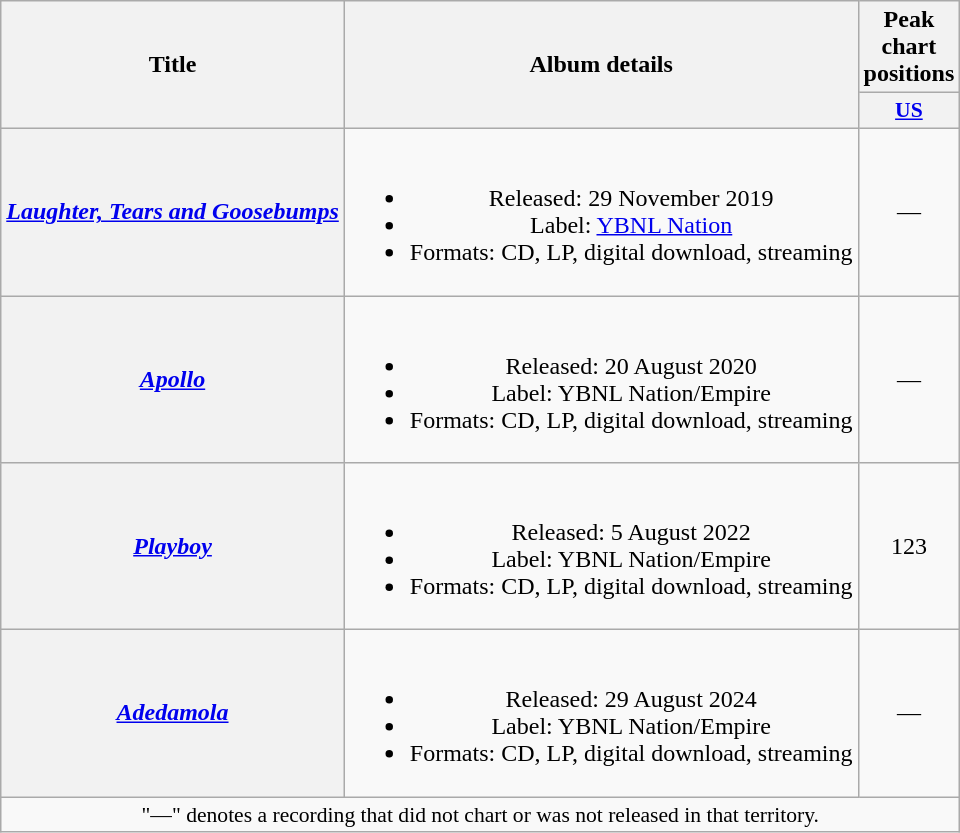<table class="wikitable plainrowheaders" style="text-align:center;">
<tr>
<th rowspan="2">Title</th>
<th rowspan="2">Album details</th>
<th colspan="1">Peak chart positions</th>
</tr>
<tr>
<th style="width:3em; font-size:90%"><a href='#'>US</a><br></th>
</tr>
<tr>
<th scope="row"><em><a href='#'>Laughter, Tears and Goosebumps</a></em></th>
<td><br><ul><li>Released: 29 November 2019</li><li>Label: <a href='#'>YBNL Nation</a></li><li>Formats: CD, LP, digital download, streaming</li></ul></td>
<td>—</td>
</tr>
<tr>
<th scope="row"><em><a href='#'>Apollo</a></em></th>
<td><br><ul><li>Released: 20 August 2020</li><li>Label: YBNL Nation/Empire</li><li>Formats: CD, LP, digital download, streaming</li></ul></td>
<td>—</td>
</tr>
<tr>
<th scope="row"><em><a href='#'>Playboy</a></em></th>
<td><br><ul><li>Released: 5 August 2022</li><li>Label: YBNL Nation/Empire</li><li>Formats: CD, LP, digital download, streaming</li></ul></td>
<td>123</td>
</tr>
<tr>
<th scope="row"><em><a href='#'>Adedamola</a></em></th>
<td><br><ul><li>Released: 29 August 2024</li><li>Label: YBNL Nation/Empire</li><li>Formats: CD, LP, digital download, streaming</li></ul></td>
<td>—</td>
</tr>
<tr>
<td colspan="3" style="font-size:90%">"—" denotes a recording that did not chart or was not released in that territory.</td>
</tr>
</table>
